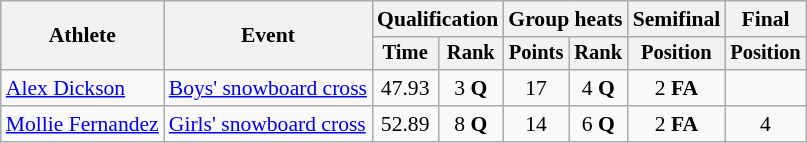<table class="wikitable" style="font-size:90%">
<tr>
<th rowspan="2">Athlete</th>
<th rowspan="2">Event</th>
<th colspan=2>Qualification</th>
<th colspan=2>Group heats</th>
<th>Semifinal</th>
<th>Final</th>
</tr>
<tr style="font-size:95%">
<th>Time</th>
<th>Rank</th>
<th>Points</th>
<th>Rank</th>
<th>Position</th>
<th>Position</th>
</tr>
<tr align=center>
<td align=left><a href='#'>Alex Dickson</a></td>
<td align=left><a href='#'>Boys' snowboard cross</a></td>
<td>47.93</td>
<td>3 <strong>Q</strong></td>
<td>17</td>
<td>4 <strong>Q</strong></td>
<td>2 <strong>FA</strong></td>
<td></td>
</tr>
<tr align=center>
<td align=left><a href='#'>Mollie Fernandez</a></td>
<td align=left><a href='#'>Girls' snowboard cross</a></td>
<td>52.89</td>
<td>8 <strong>Q</strong></td>
<td>14</td>
<td>6 <strong>Q</strong></td>
<td>2 <strong>FA</strong></td>
<td>4</td>
</tr>
</table>
